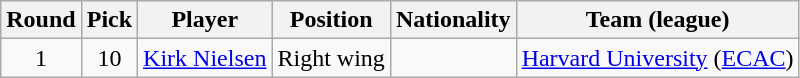<table class="wikitable">
<tr>
<th>Round</th>
<th>Pick</th>
<th>Player</th>
<th>Position</th>
<th>Nationality</th>
<th>Team (league)</th>
</tr>
<tr>
<td style="text-align:center">1</td>
<td style="text-align:center">10</td>
<td><a href='#'>Kirk Nielsen</a></td>
<td>Right wing</td>
<td></td>
<td><a href='#'>Harvard University</a> (<a href='#'>ECAC</a>)</td>
</tr>
</table>
